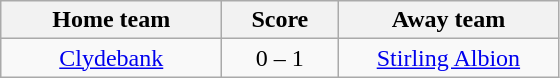<table class="wikitable" style="text-align: center">
<tr>
<th width=140>Home team</th>
<th width=70>Score</th>
<th width=140>Away team</th>
</tr>
<tr>
<td><a href='#'>Clydebank</a></td>
<td>0 – 1</td>
<td><a href='#'>Stirling Albion</a></td>
</tr>
</table>
